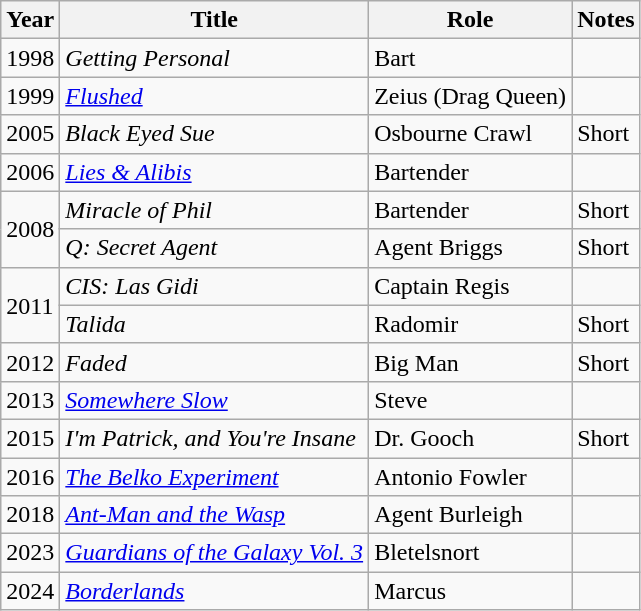<table class="wikitable">
<tr>
<th>Year</th>
<th>Title</th>
<th>Role</th>
<th>Notes</th>
</tr>
<tr>
<td>1998</td>
<td><em>Getting Personal</em></td>
<td>Bart</td>
<td></td>
</tr>
<tr>
<td>1999</td>
<td><em><a href='#'>Flushed</a></em></td>
<td>Zeius (Drag Queen)</td>
<td></td>
</tr>
<tr>
<td>2005</td>
<td><em>Black Eyed Sue</em></td>
<td>Osbourne Crawl</td>
<td>Short</td>
</tr>
<tr>
<td>2006</td>
<td><em><a href='#'>Lies & Alibis</a></em></td>
<td>Bartender</td>
<td></td>
</tr>
<tr>
<td rowspan="2">2008</td>
<td><em>Miracle of Phil</em></td>
<td>Bartender</td>
<td>Short</td>
</tr>
<tr>
<td><em>Q: Secret Agent</em></td>
<td>Agent Briggs</td>
<td>Short</td>
</tr>
<tr>
<td rowspan="2">2011</td>
<td><em>CIS: Las Gidi</em></td>
<td>Captain Regis</td>
<td></td>
</tr>
<tr>
<td><em>Talida</em></td>
<td>Radomir</td>
<td>Short</td>
</tr>
<tr>
<td>2012</td>
<td><em>Faded</em></td>
<td>Big Man</td>
<td>Short</td>
</tr>
<tr>
<td>2013</td>
<td><em><a href='#'>Somewhere Slow</a></em></td>
<td>Steve</td>
<td></td>
</tr>
<tr>
<td>2015</td>
<td><em>I'm Patrick, and You're Insane</em></td>
<td>Dr. Gooch</td>
<td>Short</td>
</tr>
<tr>
<td>2016</td>
<td><em><a href='#'>The Belko Experiment</a></em></td>
<td>Antonio Fowler</td>
<td></td>
</tr>
<tr>
<td>2018</td>
<td><em><a href='#'>Ant-Man and the Wasp</a></em></td>
<td>Agent Burleigh</td>
<td></td>
</tr>
<tr>
<td>2023</td>
<td><em><a href='#'>Guardians of the Galaxy Vol. 3</a></em></td>
<td>Bletelsnort</td>
<td></td>
</tr>
<tr>
<td>2024</td>
<td><em><a href='#'>Borderlands</a></em></td>
<td>Marcus</td>
<td></td>
</tr>
</table>
